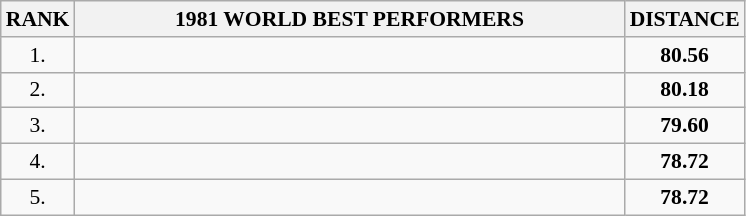<table class="wikitable" style="border-collapse: collapse; font-size: 90%;">
<tr>
<th>RANK</th>
<th align="center" style="width: 25em">1981 WORLD BEST PERFORMERS</th>
<th align="center" style="width: 5em">DISTANCE</th>
</tr>
<tr>
<td align="center">1.</td>
<td></td>
<td align="center"><strong>80.56</strong></td>
</tr>
<tr>
<td align="center">2.</td>
<td></td>
<td align="center"><strong>80.18</strong></td>
</tr>
<tr>
<td align="center">3.</td>
<td></td>
<td align="center"><strong>79.60</strong></td>
</tr>
<tr>
<td align="center">4.</td>
<td></td>
<td align="center"><strong>78.72</strong></td>
</tr>
<tr>
<td align="center">5.</td>
<td></td>
<td align="center"><strong>78.72</strong></td>
</tr>
</table>
